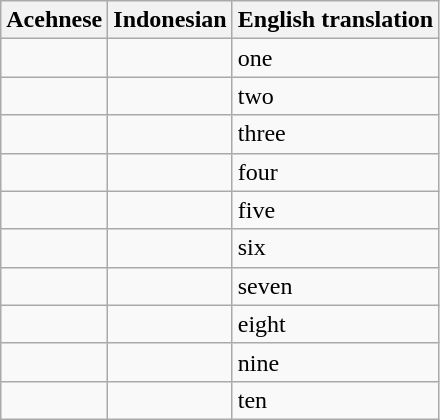<table class="wikitable">
<tr>
<th>Acehnese</th>
<th>Indonesian</th>
<th>English translation</th>
</tr>
<tr>
<td></td>
<td></td>
<td>one</td>
</tr>
<tr>
<td></td>
<td></td>
<td>two</td>
</tr>
<tr>
<td></td>
<td></td>
<td>three</td>
</tr>
<tr>
<td></td>
<td></td>
<td>four</td>
</tr>
<tr>
<td></td>
<td></td>
<td>five</td>
</tr>
<tr>
<td></td>
<td></td>
<td>six</td>
</tr>
<tr>
<td></td>
<td></td>
<td>seven</td>
</tr>
<tr>
<td></td>
<td></td>
<td>eight</td>
</tr>
<tr>
<td></td>
<td></td>
<td>nine</td>
</tr>
<tr>
<td></td>
<td></td>
<td>ten</td>
</tr>
</table>
